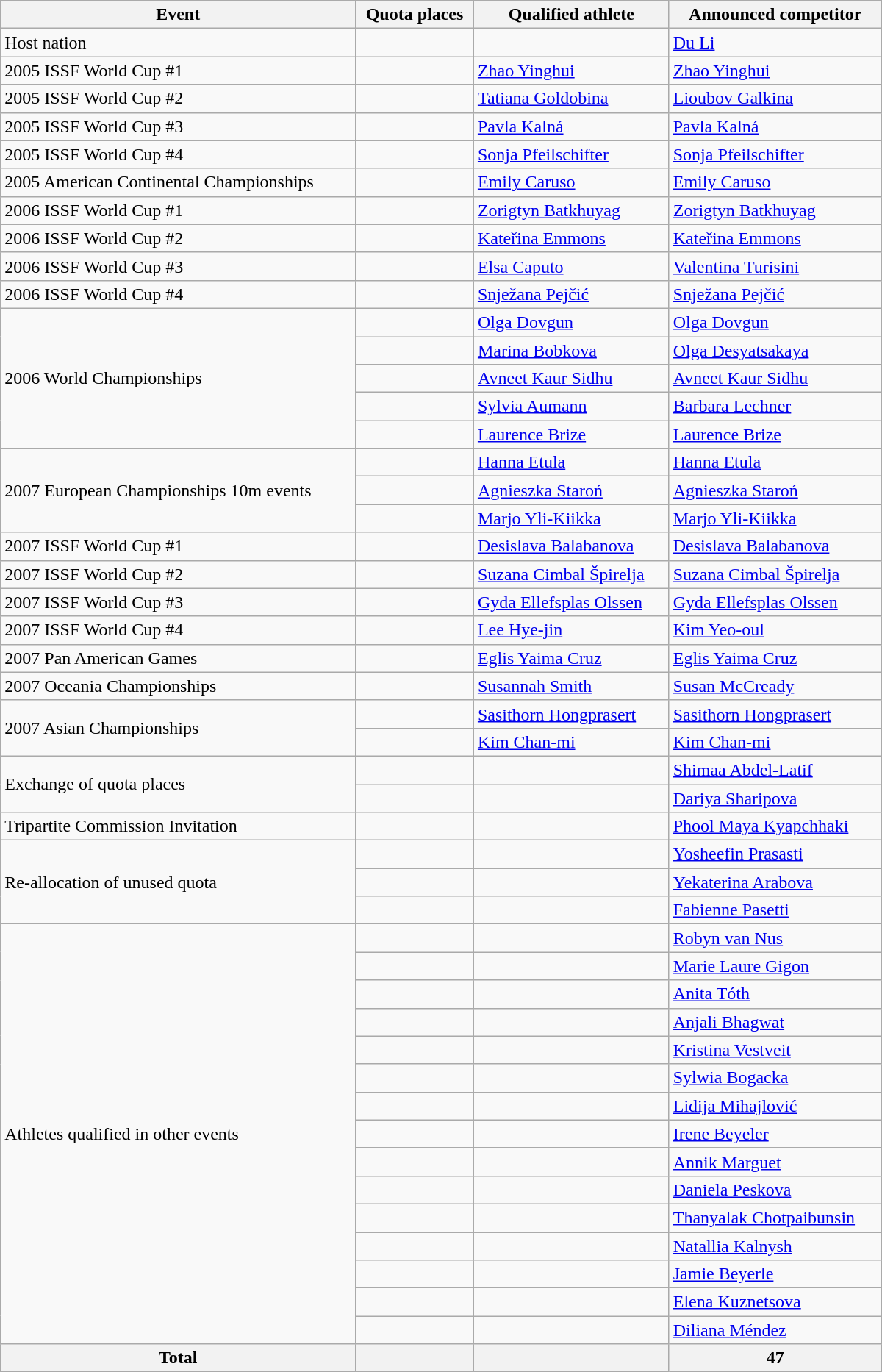<table class=wikitable style="text-align:left" width=800>
<tr>
<th>Event</th>
<th>Quota places</th>
<th>Qualified athlete</th>
<th>Announced competitor</th>
</tr>
<tr>
<td>Host nation</td>
<td></td>
<td></td>
<td><a href='#'>Du Li</a></td>
</tr>
<tr>
<td>2005 ISSF World Cup #1</td>
<td></td>
<td><a href='#'>Zhao Yinghui</a></td>
<td><a href='#'>Zhao Yinghui</a></td>
</tr>
<tr>
<td>2005 ISSF World Cup #2</td>
<td></td>
<td><a href='#'>Tatiana Goldobina</a></td>
<td><a href='#'>Lioubov Galkina</a></td>
</tr>
<tr>
<td>2005 ISSF World Cup #3</td>
<td></td>
<td><a href='#'>Pavla Kalná</a></td>
<td><a href='#'>Pavla Kalná</a></td>
</tr>
<tr>
<td>2005 ISSF World Cup #4</td>
<td></td>
<td><a href='#'>Sonja Pfeilschifter</a></td>
<td><a href='#'>Sonja Pfeilschifter</a></td>
</tr>
<tr>
<td>2005 American Continental Championships</td>
<td></td>
<td><a href='#'>Emily Caruso</a></td>
<td><a href='#'>Emily Caruso</a></td>
</tr>
<tr>
<td>2006 ISSF World Cup #1</td>
<td></td>
<td><a href='#'>Zorigtyn Batkhuyag</a></td>
<td><a href='#'>Zorigtyn Batkhuyag</a></td>
</tr>
<tr>
<td>2006 ISSF World Cup #2</td>
<td></td>
<td><a href='#'>Kateřina Emmons</a></td>
<td><a href='#'>Kateřina Emmons</a></td>
</tr>
<tr>
<td>2006 ISSF World Cup #3</td>
<td></td>
<td><a href='#'>Elsa Caputo</a></td>
<td><a href='#'>Valentina Turisini</a></td>
</tr>
<tr>
<td>2006 ISSF World Cup #4</td>
<td></td>
<td><a href='#'>Snježana Pejčić</a></td>
<td><a href='#'>Snježana Pejčić</a></td>
</tr>
<tr>
<td rowspan="5">2006 World Championships</td>
<td></td>
<td><a href='#'>Olga Dovgun</a></td>
<td><a href='#'>Olga Dovgun</a></td>
</tr>
<tr>
<td></td>
<td><a href='#'>Marina Bobkova</a></td>
<td><a href='#'>Olga Desyatsakaya</a></td>
</tr>
<tr>
<td></td>
<td><a href='#'>Avneet Kaur Sidhu</a></td>
<td><a href='#'>Avneet Kaur Sidhu</a></td>
</tr>
<tr>
<td></td>
<td><a href='#'>Sylvia Aumann</a></td>
<td><a href='#'>Barbara Lechner</a></td>
</tr>
<tr>
<td></td>
<td><a href='#'>Laurence Brize</a></td>
<td><a href='#'>Laurence Brize</a></td>
</tr>
<tr>
<td rowspan="3">2007 European Championships 10m events</td>
<td></td>
<td><a href='#'>Hanna Etula</a></td>
<td><a href='#'>Hanna Etula</a></td>
</tr>
<tr>
<td></td>
<td><a href='#'>Agnieszka Staroń</a></td>
<td><a href='#'>Agnieszka Staroń</a></td>
</tr>
<tr>
<td></td>
<td><a href='#'>Marjo Yli-Kiikka</a></td>
<td><a href='#'>Marjo Yli-Kiikka</a></td>
</tr>
<tr>
<td>2007 ISSF World Cup #1</td>
<td></td>
<td><a href='#'>Desislava Balabanova</a></td>
<td><a href='#'>Desislava Balabanova</a></td>
</tr>
<tr>
<td>2007 ISSF World Cup #2</td>
<td></td>
<td><a href='#'>Suzana Cimbal Špirelja</a></td>
<td><a href='#'>Suzana Cimbal Špirelja</a></td>
</tr>
<tr>
<td>2007 ISSF World Cup #3</td>
<td></td>
<td><a href='#'>Gyda Ellefsplas Olssen</a></td>
<td><a href='#'>Gyda Ellefsplas Olssen</a></td>
</tr>
<tr>
<td>2007 ISSF World Cup #4</td>
<td></td>
<td><a href='#'>Lee Hye-jin</a></td>
<td><a href='#'>Kim Yeo-oul</a></td>
</tr>
<tr>
<td>2007 Pan American Games</td>
<td></td>
<td><a href='#'>Eglis Yaima Cruz</a></td>
<td><a href='#'>Eglis Yaima Cruz</a></td>
</tr>
<tr>
<td>2007 Oceania Championships</td>
<td></td>
<td><a href='#'>Susannah Smith</a></td>
<td><a href='#'>Susan McCready</a></td>
</tr>
<tr>
<td rowspan="2">2007 Asian Championships</td>
<td></td>
<td><a href='#'>Sasithorn Hongprasert</a></td>
<td><a href='#'>Sasithorn Hongprasert</a></td>
</tr>
<tr>
<td></td>
<td><a href='#'>Kim Chan-mi</a></td>
<td><a href='#'>Kim Chan-mi</a></td>
</tr>
<tr>
<td rowspan=2>Exchange of quota places</td>
<td></td>
<td></td>
<td><a href='#'>Shimaa Abdel-Latif</a></td>
</tr>
<tr>
<td></td>
<td></td>
<td><a href='#'>Dariya Sharipova</a></td>
</tr>
<tr>
<td>Tripartite Commission Invitation</td>
<td></td>
<td></td>
<td><a href='#'>Phool Maya Kyapchhaki</a></td>
</tr>
<tr>
<td rowspan=3>Re-allocation of unused quota</td>
<td></td>
<td></td>
<td><a href='#'>Yosheefin Prasasti</a></td>
</tr>
<tr>
<td></td>
<td></td>
<td><a href='#'>Yekaterina Arabova</a></td>
</tr>
<tr>
<td></td>
<td></td>
<td><a href='#'>Fabienne Pasetti</a></td>
</tr>
<tr>
<td rowspan="15">Athletes qualified in other events</td>
<td></td>
<td></td>
<td><a href='#'>Robyn van Nus</a></td>
</tr>
<tr>
<td></td>
<td></td>
<td><a href='#'>Marie Laure Gigon</a></td>
</tr>
<tr>
<td></td>
<td></td>
<td><a href='#'>Anita Tóth</a></td>
</tr>
<tr>
<td></td>
<td></td>
<td><a href='#'>Anjali Bhagwat</a></td>
</tr>
<tr>
<td></td>
<td></td>
<td><a href='#'>Kristina Vestveit</a></td>
</tr>
<tr>
<td></td>
<td></td>
<td><a href='#'>Sylwia Bogacka</a></td>
</tr>
<tr>
<td></td>
<td></td>
<td><a href='#'>Lidija Mihajlović</a></td>
</tr>
<tr>
<td></td>
<td></td>
<td><a href='#'>Irene Beyeler</a></td>
</tr>
<tr>
<td></td>
<td></td>
<td><a href='#'>Annik Marguet</a></td>
</tr>
<tr>
<td></td>
<td></td>
<td><a href='#'>Daniela Peskova</a></td>
</tr>
<tr>
<td></td>
<td></td>
<td><a href='#'>Thanyalak Chotpaibunsin</a></td>
</tr>
<tr>
<td></td>
<td></td>
<td><a href='#'>Natallia Kalnysh</a></td>
</tr>
<tr>
<td></td>
<td></td>
<td><a href='#'>Jamie Beyerle</a></td>
</tr>
<tr>
<td></td>
<td></td>
<td><a href='#'>Elena Kuznetsova</a></td>
</tr>
<tr>
<td></td>
<td></td>
<td><a href='#'>Diliana Méndez</a></td>
</tr>
<tr>
<th>Total</th>
<th></th>
<th></th>
<th>47</th>
</tr>
</table>
